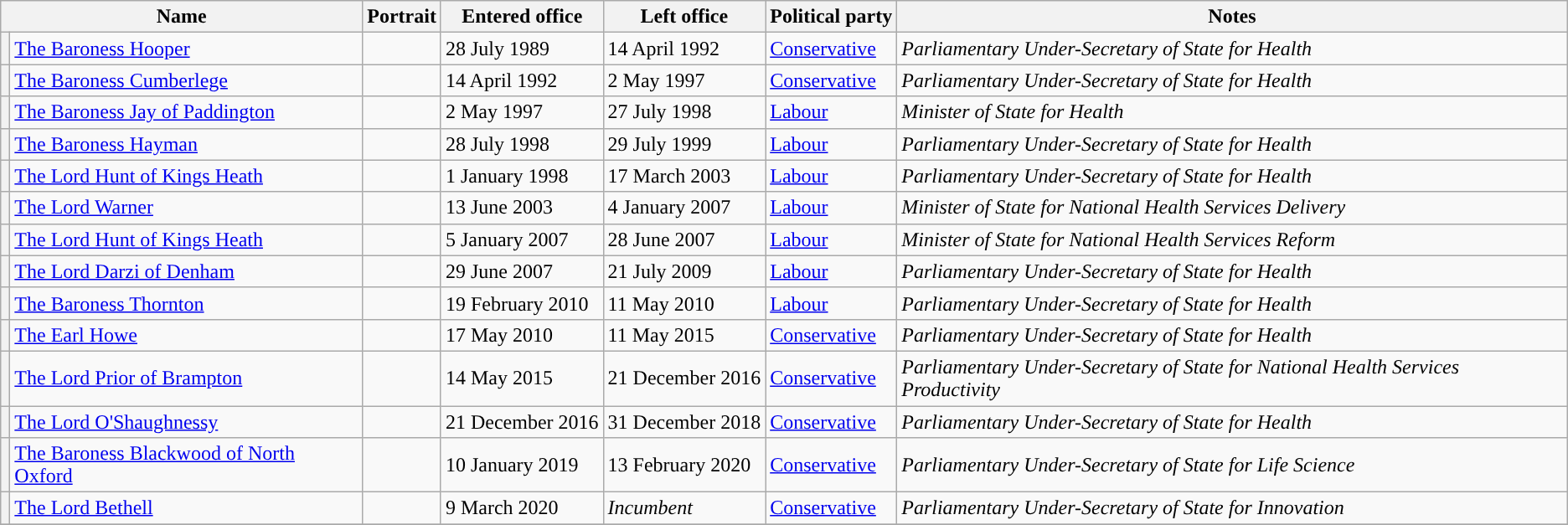<table class="wikitable">
<tr>
<th colspan=2>Name</th>
<th>Portrait</th>
<th>Entered office</th>
<th>Left office</th>
<th>Political party</th>
<th>Notes</th>
</tr>
<tr>
<th style="background-color: "></th>
<td><a href='#'>The Baroness Hooper</a></td>
<td></td>
<td>28 July 1989</td>
<td>14 April 1992</td>
<td><a href='#'>Conservative</a></td>
<td><em>Parliamentary Under-Secretary of State for Health</em></td>
</tr>
<tr>
<th style="background-color: "></th>
<td><a href='#'>The Baroness Cumberlege</a></td>
<td></td>
<td>14 April 1992</td>
<td>2 May 1997</td>
<td><a href='#'>Conservative</a></td>
<td><em>Parliamentary Under-Secretary of State for Health</em></td>
</tr>
<tr>
<th style="background-color: "></th>
<td><a href='#'>The Baroness Jay of Paddington</a></td>
<td></td>
<td>2 May 1997</td>
<td>27 July 1998</td>
<td><a href='#'>Labour</a></td>
<td><em>Minister of State for Health</em></td>
</tr>
<tr>
<th style="background-color: "></th>
<td><a href='#'>The Baroness Hayman</a></td>
<td></td>
<td>28 July 1998</td>
<td>29 July 1999</td>
<td><a href='#'>Labour</a></td>
<td><em>Parliamentary Under-Secretary of State for Health</em></td>
</tr>
<tr>
<th style="background-color: "></th>
<td><a href='#'>The Lord Hunt of Kings Heath</a></td>
<td></td>
<td>1 January 1998</td>
<td>17 March 2003</td>
<td><a href='#'>Labour</a></td>
<td><em>Parliamentary Under-Secretary of State for Health</em></td>
</tr>
<tr>
<th style="background-color: "></th>
<td><a href='#'>The Lord Warner</a></td>
<td></td>
<td>13 June 2003</td>
<td>4 January 2007</td>
<td><a href='#'>Labour</a></td>
<td><em>Minister of State for National Health Services Delivery</em></td>
</tr>
<tr>
<th style="background-color: "></th>
<td><a href='#'>The Lord Hunt of Kings Heath</a></td>
<td></td>
<td>5 January 2007</td>
<td>28 June 2007</td>
<td><a href='#'>Labour</a></td>
<td><em>Minister of State for National Health Services Reform</em></td>
</tr>
<tr>
<th style="background-color: "></th>
<td><a href='#'>The Lord Darzi of Denham</a></td>
<td></td>
<td>29 June 2007</td>
<td>21 July 2009</td>
<td><a href='#'>Labour</a></td>
<td><em>Parliamentary Under-Secretary of State for Health</em></td>
</tr>
<tr>
<th style="background-color: "></th>
<td><a href='#'>The Baroness Thornton</a></td>
<td></td>
<td>19 February 2010</td>
<td>11 May 2010</td>
<td><a href='#'>Labour</a></td>
<td><em>Parliamentary Under-Secretary of State for Health</em></td>
</tr>
<tr>
<th style="background-color: "></th>
<td><a href='#'>The Earl Howe</a></td>
<td></td>
<td>17 May 2010</td>
<td>11 May 2015</td>
<td><a href='#'>Conservative</a></td>
<td><em>Parliamentary Under-Secretary of State for Health</em></td>
</tr>
<tr>
<th style="background-color: "></th>
<td><a href='#'>The Lord Prior of Brampton</a></td>
<td></td>
<td>14 May 2015</td>
<td>21 December 2016</td>
<td><a href='#'>Conservative</a></td>
<td><em>Parliamentary Under-Secretary of State for National Health Services Productivity</em></td>
</tr>
<tr>
<th style="background-color: "></th>
<td><a href='#'>The Lord O'Shaughnessy</a></td>
<td></td>
<td>21 December 2016</td>
<td>31 December 2018</td>
<td><a href='#'>Conservative</a></td>
<td><em>Parliamentary Under-Secretary of State for Health</em></td>
</tr>
<tr>
<th style="background-color: "></th>
<td><a href='#'>The Baroness Blackwood
of North Oxford</a></td>
<td></td>
<td>10 January 2019</td>
<td>13 February 2020</td>
<td><a href='#'>Conservative</a></td>
<td><em>Parliamentary Under-Secretary of State for Life Science</em></td>
</tr>
<tr>
<th style="background-color: "></th>
<td><a href='#'>The Lord Bethell</a></td>
<td></td>
<td>9 March 2020</td>
<td><em>Incumbent</em></td>
<td><a href='#'>Conservative</a></td>
<td><em>Parliamentary Under-Secretary of State for Innovation</em></td>
</tr>
<tr>
</tr>
</table>
